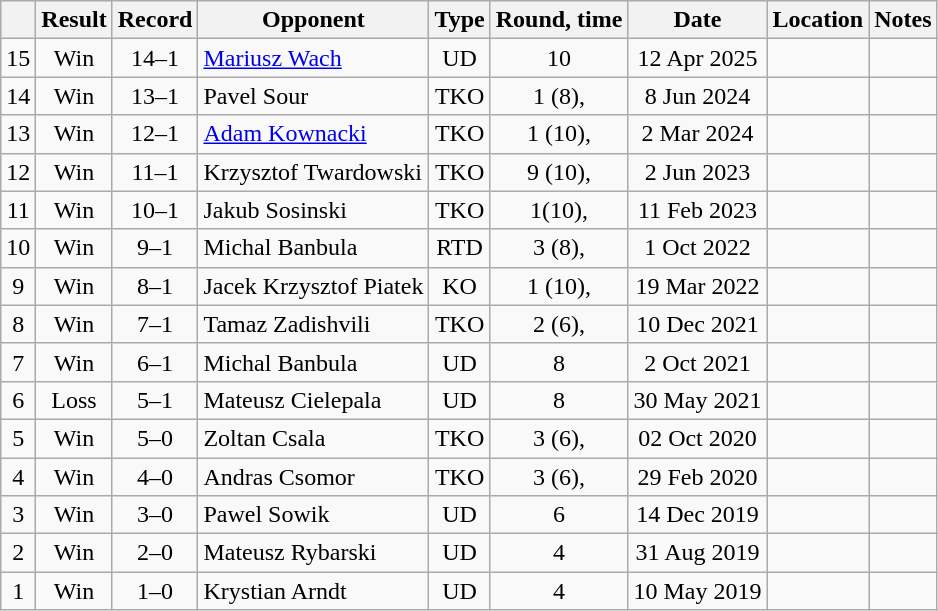<table class="wikitable" style="text-align:center">
<tr>
<th></th>
<th>Result</th>
<th>Record</th>
<th>Opponent</th>
<th>Type</th>
<th>Round, time</th>
<th>Date</th>
<th>Location</th>
<th>Notes</th>
</tr>
<tr>
<td>15</td>
<td>Win</td>
<td>14–1</td>
<td align=left><a href='#'>Mariusz Wach</a></td>
<td>UD</td>
<td>10</td>
<td>12 Apr 2025</td>
<td align=left></td>
<td align=left></td>
</tr>
<tr>
<td>14</td>
<td>Win</td>
<td>13–1</td>
<td align=left>Pavel Sour</td>
<td>TKO</td>
<td>1 (8), </td>
<td>8 Jun 2024</td>
<td align=left></td>
<td></td>
</tr>
<tr>
<td>13</td>
<td>Win</td>
<td>12–1</td>
<td align=left><a href='#'>Adam Kownacki</a></td>
<td>TKO</td>
<td>1 (10), </td>
<td>2 Mar 2024</td>
<td align=left></td>
<td align=left></td>
</tr>
<tr>
<td>12</td>
<td>Win</td>
<td>11–1</td>
<td align=left>Krzysztof Twardowski</td>
<td>TKO</td>
<td>9 (10), </td>
<td>2 Jun 2023</td>
<td align=left></td>
<td align=left></td>
</tr>
<tr>
<td>11</td>
<td>Win</td>
<td>10–1</td>
<td align=left>Jakub Sosinski</td>
<td>TKO</td>
<td>1(10), </td>
<td>11 Feb 2023</td>
<td align=left></td>
<td align=left></td>
</tr>
<tr>
<td>10</td>
<td>Win</td>
<td>9–1</td>
<td align=left>Michal Banbula</td>
<td>RTD</td>
<td>3 (8), </td>
<td>1 Oct 2022</td>
<td align=left></td>
<td></td>
</tr>
<tr>
<td>9</td>
<td>Win</td>
<td>8–1</td>
<td align=left>Jacek Krzysztof Piatek</td>
<td>KO</td>
<td>1 (10), </td>
<td>19 Mar 2022</td>
<td align=left></td>
<td align=left></td>
</tr>
<tr>
<td>8</td>
<td>Win</td>
<td>7–1</td>
<td align=left>Tamaz Zadishvili</td>
<td>TKO</td>
<td>2 (6), </td>
<td>10 Dec 2021</td>
<td align=left></td>
<td></td>
</tr>
<tr>
<td>7</td>
<td>Win</td>
<td>6–1</td>
<td align=left>Michal Banbula</td>
<td>UD</td>
<td>8</td>
<td>2 Oct 2021</td>
<td align=left></td>
<td></td>
</tr>
<tr>
<td>6</td>
<td>Loss</td>
<td>5–1</td>
<td style="text-align:left;">Mateusz Cielepala</td>
<td>UD</td>
<td>8</td>
<td>30 May 2021</td>
<td style="text-align:left;"></td>
<td></td>
</tr>
<tr>
<td>5</td>
<td>Win</td>
<td>5–0</td>
<td style="text-align:left;">Zoltan Csala</td>
<td>TKO</td>
<td>3 (6), </td>
<td>02 Oct 2020</td>
<td style="text-align:left;"></td>
<td></td>
</tr>
<tr>
<td>4</td>
<td>Win</td>
<td>4–0</td>
<td style="text-align:left;">Andras Csomor</td>
<td>TKO</td>
<td>3 (6), </td>
<td>29 Feb 2020</td>
<td style="text-align:left;"></td>
<td></td>
</tr>
<tr>
<td>3</td>
<td>Win</td>
<td>3–0</td>
<td style="text-align:left;">Pawel Sowik</td>
<td>UD</td>
<td>6</td>
<td>14 Dec 2019</td>
<td style="text-align:left;"></td>
<td></td>
</tr>
<tr>
<td>2</td>
<td>Win</td>
<td>2–0</td>
<td style="text-align:left;">Mateusz Rybarski</td>
<td>UD</td>
<td>4</td>
<td>31 Aug 2019</td>
<td style="text-align:left;"></td>
<td></td>
</tr>
<tr>
<td>1</td>
<td>Win</td>
<td>1–0</td>
<td style="text-align:left;">Krystian Arndt</td>
<td>UD</td>
<td>4</td>
<td>10 May 2019</td>
<td style="text-align:left;"></td>
<td></td>
</tr>
</table>
